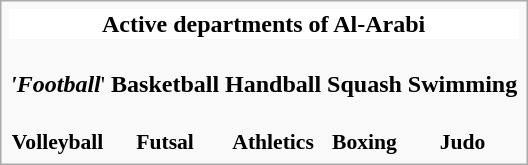<table class="infobox" style="width: 20em; font-size: 95%em;align: "center">
<tr bgcolor="#ffffff" style="text-align: "center">
<th colspan="6">Active departments of Al-Arabi</th>
</tr>
<tr style="text-align: "center">
<td><br><strong><em>'Football</em></strong>'</td>
<td><br><strong>Basketball</strong></td>
<td><br><strong>Handball</strong></td>
<td><br><strong>Squash</strong></td>
<td><br><strong>Swimming</strong></td>
</tr>
<tr style="font-size: 90%; text-align: center">
<td><br><strong>Volleyball</strong></td>
<td><br><strong>Futsal</strong></td>
<td><br><strong>Athletics</strong></td>
<td><br><strong>Boxing</strong></td>
<td><br><strong>Judo</strong></td>
</tr>
</table>
